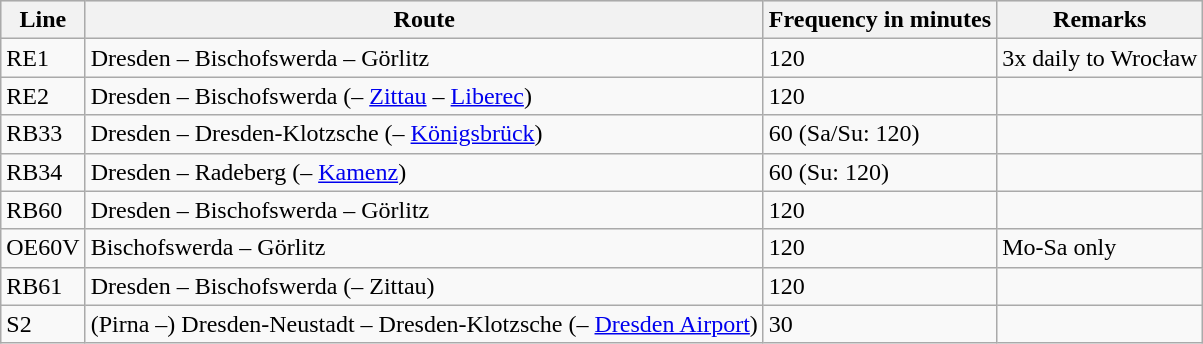<table class="wikitable float-left">
<tr style="background:#E0E0E0">
<th>Line</th>
<th>Route</th>
<th>Frequency in minutes</th>
<th>Remarks</th>
</tr>
<tr>
<td>RE1</td>
<td>Dresden – Bischofswerda – Görlitz</td>
<td>120</td>
<td>3x daily to Wrocław</td>
</tr>
<tr>
<td>RE2</td>
<td>Dresden – Bischofswerda (– <a href='#'>Zittau</a> – <a href='#'>Liberec</a>)</td>
<td>120</td>
<td></td>
</tr>
<tr>
<td>RB33</td>
<td>Dresden – Dresden-Klotzsche (– <a href='#'>Königsbrück</a>)</td>
<td>60 (Sa/Su: 120)</td>
<td></td>
</tr>
<tr>
<td>RB34</td>
<td>Dresden – Radeberg (– <a href='#'>Kamenz</a>)</td>
<td>60 (Su: 120)</td>
<td></td>
</tr>
<tr>
<td>RB60</td>
<td>Dresden – Bischofswerda – Görlitz</td>
<td>120</td>
<td></td>
</tr>
<tr>
<td>OE60V</td>
<td>Bischofswerda – Görlitz</td>
<td>120</td>
<td>Mo-Sa only</td>
</tr>
<tr>
<td>RB61</td>
<td>Dresden – Bischofswerda (– Zittau)</td>
<td>120</td>
<td></td>
</tr>
<tr>
<td>S2</td>
<td>(Pirna –) Dresden-Neustadt – Dresden-Klotzsche (– <a href='#'>Dresden Airport</a>)</td>
<td>30</td>
<td></td>
</tr>
</table>
